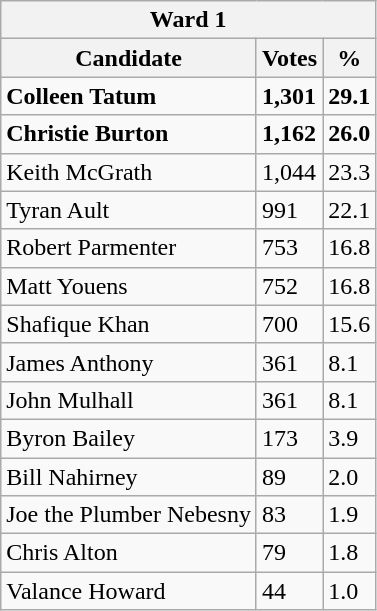<table class="wikitable">
<tr>
<th colspan=3>Ward 1</th>
</tr>
<tr>
<th>Candidate</th>
<th>Votes</th>
<th>%</th>
</tr>
<tr>
<td><strong>Colleen Tatum</strong></td>
<td><strong>1,301</strong></td>
<td><strong>29.1</strong></td>
</tr>
<tr>
<td><strong>Christie Burton</strong></td>
<td><strong>1,162</strong></td>
<td><strong>26.0</strong></td>
</tr>
<tr>
<td>Keith McGrath</td>
<td>1,044</td>
<td>23.3</td>
</tr>
<tr>
<td>Tyran Ault</td>
<td>991</td>
<td>22.1</td>
</tr>
<tr>
<td>Robert Parmenter</td>
<td>753</td>
<td>16.8</td>
</tr>
<tr>
<td>Matt Youens</td>
<td>752</td>
<td>16.8</td>
</tr>
<tr>
<td>Shafique Khan</td>
<td>700</td>
<td>15.6</td>
</tr>
<tr>
<td>James Anthony</td>
<td>361</td>
<td>8.1</td>
</tr>
<tr>
<td>John Mulhall</td>
<td>361</td>
<td>8.1</td>
</tr>
<tr>
<td>Byron Bailey</td>
<td>173</td>
<td>3.9</td>
</tr>
<tr>
<td>Bill Nahirney</td>
<td>89</td>
<td>2.0</td>
</tr>
<tr>
<td>Joe the Plumber Nebesny</td>
<td>83</td>
<td>1.9</td>
</tr>
<tr>
<td>Chris Alton</td>
<td>79</td>
<td>1.8</td>
</tr>
<tr>
<td>Valance Howard</td>
<td>44</td>
<td>1.0</td>
</tr>
</table>
